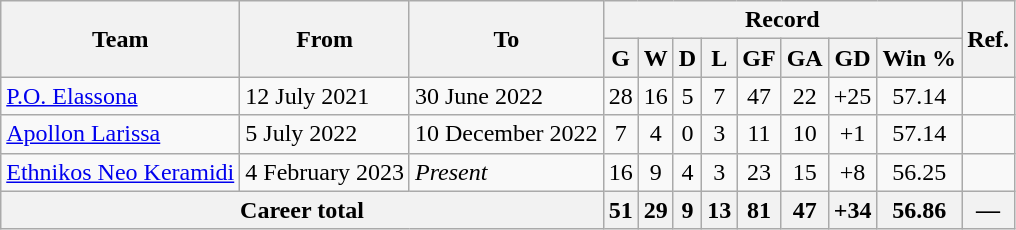<table class="wikitable" style="text-align: center">
<tr>
<th rowspan="2">Team</th>
<th rowspan="2">From</th>
<th rowspan="2">To</th>
<th colspan="8">Record</th>
<th rowspan="2">Ref.</th>
</tr>
<tr>
<th>G</th>
<th>W</th>
<th>D</th>
<th>L</th>
<th>GF</th>
<th>GA</th>
<th>GD</th>
<th>Win %</th>
</tr>
<tr>
<td align="left"> <a href='#'>P.O. Elassona</a></td>
<td align="left">12 July 2021</td>
<td align="left">30 June 2022</td>
<td>28</td>
<td>16</td>
<td>5</td>
<td>7</td>
<td>47</td>
<td>22</td>
<td>+25</td>
<td>57.14</td>
<td></td>
</tr>
<tr>
<td align="left"> <a href='#'>Apollon Larissa</a></td>
<td align="left">5 July 2022</td>
<td align="left">10 December 2022</td>
<td>7</td>
<td>4</td>
<td>0</td>
<td>3</td>
<td>11</td>
<td>10</td>
<td>+1</td>
<td>57.14</td>
<td></td>
</tr>
<tr>
<td align="left"> <a href='#'>Ethnikos Neo Keramidi</a></td>
<td align="left">4 February 2023</td>
<td align="left"><em>Present</em></td>
<td>16</td>
<td>9</td>
<td>4</td>
<td>3</td>
<td>23</td>
<td>15</td>
<td>+8</td>
<td>56.25</td>
<td></td>
</tr>
<tr>
<th colspan="3">Career total</th>
<th>51</th>
<th>29</th>
<th>9</th>
<th>13</th>
<th>81</th>
<th>47</th>
<th>+34</th>
<th>56.86</th>
<th>—</th>
</tr>
</table>
